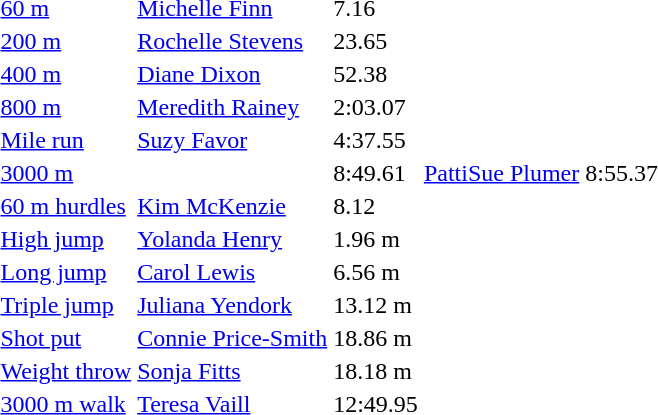<table>
<tr>
<td><a href='#'>60 m</a></td>
<td><a href='#'>Michelle Finn</a></td>
<td>7.16</td>
<td></td>
<td></td>
<td></td>
<td></td>
</tr>
<tr>
<td><a href='#'>200 m</a></td>
<td><a href='#'>Rochelle Stevens</a></td>
<td>23.65</td>
<td></td>
<td></td>
<td></td>
<td></td>
</tr>
<tr>
<td><a href='#'>400 m</a></td>
<td><a href='#'>Diane Dixon</a></td>
<td>52.38</td>
<td></td>
<td></td>
<td></td>
<td></td>
</tr>
<tr>
<td><a href='#'>800 m</a></td>
<td><a href='#'>Meredith Rainey</a></td>
<td>2:03.07</td>
<td></td>
<td></td>
<td></td>
<td></td>
</tr>
<tr>
<td><a href='#'>Mile run</a></td>
<td><a href='#'>Suzy Favor</a></td>
<td>4:37.55</td>
<td></td>
<td></td>
<td></td>
<td></td>
</tr>
<tr>
<td><a href='#'>3000 m</a></td>
<td></td>
<td>8:49.61</td>
<td><a href='#'>PattiSue Plumer</a></td>
<td>8:55.37</td>
<td></td>
<td></td>
</tr>
<tr>
<td><a href='#'>60 m hurdles</a></td>
<td><a href='#'>Kim McKenzie</a></td>
<td>8.12</td>
<td></td>
<td></td>
<td></td>
<td></td>
</tr>
<tr>
<td><a href='#'>High jump</a></td>
<td><a href='#'>Yolanda Henry</a></td>
<td>1.96 m</td>
<td></td>
<td></td>
<td></td>
<td></td>
</tr>
<tr>
<td><a href='#'>Long jump</a></td>
<td><a href='#'>Carol Lewis</a></td>
<td>6.56 m</td>
<td></td>
<td></td>
<td></td>
<td></td>
</tr>
<tr>
<td><a href='#'>Triple jump</a></td>
<td><a href='#'>Juliana Yendork</a></td>
<td>13.12 m</td>
<td></td>
<td></td>
<td></td>
<td></td>
</tr>
<tr>
<td><a href='#'>Shot put</a></td>
<td><a href='#'>Connie Price-Smith</a></td>
<td>18.86 m</td>
<td></td>
<td></td>
<td></td>
<td></td>
</tr>
<tr>
<td><a href='#'>Weight throw</a></td>
<td><a href='#'>Sonja Fitts</a></td>
<td>18.18 m</td>
<td></td>
<td></td>
<td></td>
<td></td>
</tr>
<tr>
<td><a href='#'>3000 m walk</a></td>
<td><a href='#'>Teresa Vaill</a></td>
<td>12:49.95</td>
<td></td>
<td></td>
<td></td>
<td></td>
</tr>
</table>
